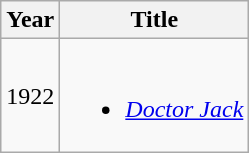<table class="wikitable sortable">
<tr>
<th>Year</th>
<th>Title</th>
</tr>
<tr>
<td>1922</td>
<td><br><ul><li><em><a href='#'>Doctor Jack</a></em></li></ul></td>
</tr>
</table>
